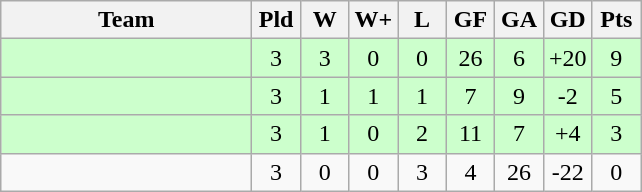<table class="wikitable" style="text-align:center;">
<tr>
<th width=160>Team</th>
<th width=25>Pld</th>
<th width=25>W</th>
<th width=25>W+</th>
<th width=25>L</th>
<th width=25>GF</th>
<th width=25>GA</th>
<th width=25>GD</th>
<th width=25>Pts</th>
</tr>
<tr style="background:#ccffcc;">
<td align=left></td>
<td>3</td>
<td>3</td>
<td>0</td>
<td>0</td>
<td>26</td>
<td>6</td>
<td>+20</td>
<td>9</td>
</tr>
<tr style="background:#ccffcc;">
<td align=left></td>
<td>3</td>
<td>1</td>
<td>1</td>
<td>1</td>
<td>7</td>
<td>9</td>
<td>-2</td>
<td>5</td>
</tr>
<tr style="background:#ccffcc;">
<td align=left></td>
<td>3</td>
<td>1</td>
<td>0</td>
<td>2</td>
<td>11</td>
<td>7</td>
<td>+4</td>
<td>3</td>
</tr>
<tr>
<td align=left></td>
<td>3</td>
<td>0</td>
<td>0</td>
<td>3</td>
<td>4</td>
<td>26</td>
<td>-22</td>
<td>0</td>
</tr>
</table>
